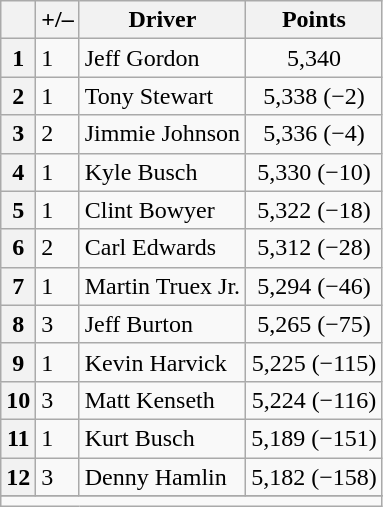<table class="wikitable">
<tr>
<th scope="col"></th>
<th scope="col">+/–</th>
<th scope="col">Driver</th>
<th scope="col">Points</th>
</tr>
<tr>
<th scope="row"><strong>1</strong></th>
<td align="left"> 1</td>
<td>Jeff Gordon</td>
<td style="text-align:center;">5,340</td>
</tr>
<tr>
<th scope="row"><strong>2</strong></th>
<td align="left"> 1</td>
<td>Tony Stewart</td>
<td style="text-align:center;">5,338 (−2)</td>
</tr>
<tr>
<th scope="row"><strong>3</strong></th>
<td align="left"> 2</td>
<td>Jimmie Johnson</td>
<td style="text-align:center;">5,336 (−4)</td>
</tr>
<tr>
<th scope="row"><strong>4</strong></th>
<td align="left"> 1</td>
<td>Kyle Busch</td>
<td style="text-align:center;">5,330 (−10)</td>
</tr>
<tr>
<th scope="row"><strong>5</strong></th>
<td align="left"> 1</td>
<td>Clint Bowyer</td>
<td style="text-align:center;">5,322 (−18)</td>
</tr>
<tr>
<th scope="row"><strong>6</strong></th>
<td align="left"> 2</td>
<td>Carl Edwards</td>
<td style="text-align:center;">5,312 (−28)</td>
</tr>
<tr>
<th scope="row"><strong>7</strong></th>
<td align="left"> 1</td>
<td>Martin Truex Jr.</td>
<td style="text-align:center;">5,294 (−46)</td>
</tr>
<tr>
<th scope="row"><strong>8</strong></th>
<td align="left"> 3</td>
<td>Jeff Burton</td>
<td style="text-align:center;">5,265 (−75)</td>
</tr>
<tr>
<th scope="row"><strong>9</strong></th>
<td align="left"> 1</td>
<td>Kevin Harvick</td>
<td style="text-align:center;">5,225 (−115)</td>
</tr>
<tr>
<th scope="row"><strong>10</strong></th>
<td align="left"> 3</td>
<td>Matt Kenseth</td>
<td style="text-align:center;">5,224 (−116)</td>
</tr>
<tr>
<th scope="row"><strong>11</strong></th>
<td align="left"> 1</td>
<td>Kurt Busch</td>
<td style="text-align:center;">5,189 (−151)</td>
</tr>
<tr>
<th scope="row"><strong>12</strong></th>
<td align="left"> 3</td>
<td>Denny Hamlin</td>
<td style="text-align:center;">5,182 (−158)</td>
</tr>
<tr>
</tr>
<tr class="sortbottom">
<td colspan="9"></td>
</tr>
</table>
